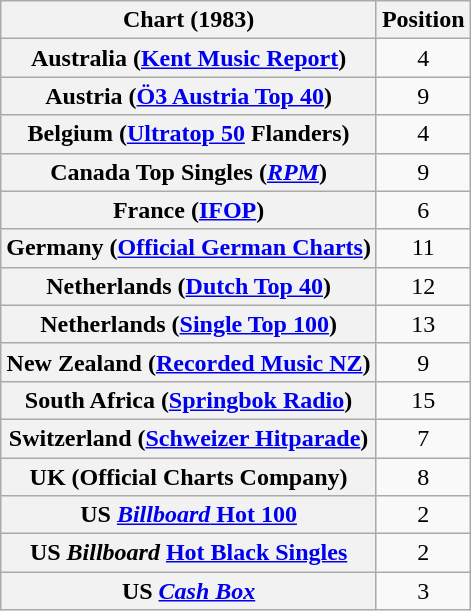<table class="wikitable sortable plainrowheaders" style="text-align:center">
<tr>
<th scope="col">Chart (1983)</th>
<th scope="col">Position</th>
</tr>
<tr>
<th scope="row">Australia (<a href='#'>Kent Music Report</a>)</th>
<td>4</td>
</tr>
<tr>
<th scope="row">Austria (<a href='#'>Ö3 Austria Top 40</a>)</th>
<td>9</td>
</tr>
<tr>
<th scope="row">Belgium (<a href='#'>Ultratop 50</a> Flanders)</th>
<td>4</td>
</tr>
<tr>
<th scope="row">Canada Top Singles (<em><a href='#'>RPM</a></em>)</th>
<td>9</td>
</tr>
<tr>
<th scope="row">France (<a href='#'>IFOP</a>)</th>
<td>6</td>
</tr>
<tr>
<th scope="row">Germany (<a href='#'>Official German Charts</a>)</th>
<td>11</td>
</tr>
<tr>
<th scope="row">Netherlands (<a href='#'>Dutch Top 40</a>)</th>
<td>12</td>
</tr>
<tr>
<th scope="row">Netherlands (<a href='#'>Single Top 100</a>)</th>
<td>13</td>
</tr>
<tr>
<th scope="row">New Zealand (<a href='#'>Recorded Music NZ</a>)</th>
<td>9</td>
</tr>
<tr>
<th scope="row">South Africa (<a href='#'>Springbok Radio</a>)</th>
<td>15</td>
</tr>
<tr>
<th scope="row">Switzerland (<a href='#'>Schweizer Hitparade</a>)</th>
<td>7</td>
</tr>
<tr>
<th scope="row">UK (Official Charts Company)</th>
<td>8</td>
</tr>
<tr>
<th scope="row">US <a href='#'><em>Billboard</em> Hot 100</a></th>
<td>2</td>
</tr>
<tr>
<th scope="row">US <em>Billboard</em> <a href='#'>Hot Black Singles</a></th>
<td>2</td>
</tr>
<tr>
<th scope="row">US <em><a href='#'>Cash Box</a></em></th>
<td>3</td>
</tr>
</table>
